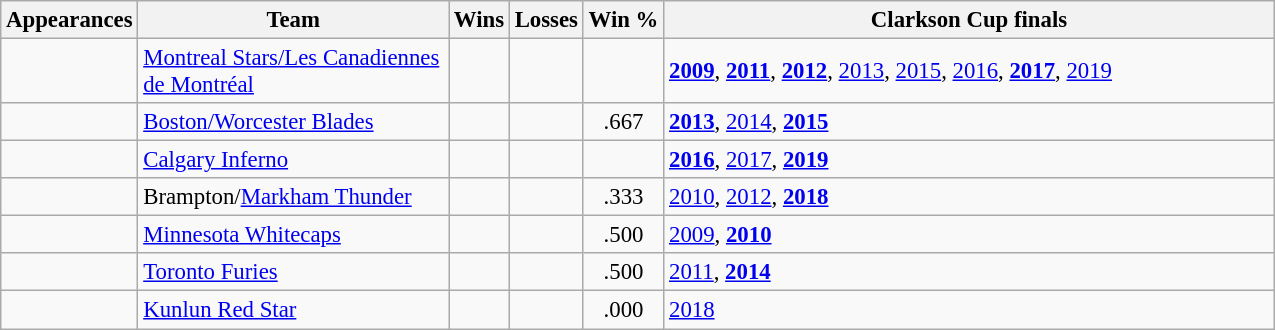<table class="wikitable sortable" style="font-size: 95%; text-align:center">
<tr>
<th>Appearances</th>
<th width="200">Team</th>
<th>Wins</th>
<th>Losses</th>
<th>Win %</th>
<th class="unsortable" width="400">Clarkson Cup finals</th>
</tr>
<tr>
<td></td>
<td align="left"><a href='#'>Montreal Stars/Les Canadiennes de Montréal</a></td>
<td></td>
<td></td>
<td></td>
<td align="left"><strong><a href='#'>2009</a></strong>, <strong><a href='#'>2011</a></strong>, <strong><a href='#'>2012</a></strong>, <a href='#'>2013</a>, <a href='#'>2015</a>, <a href='#'>2016</a>, <strong><a href='#'>2017</a></strong>, <a href='#'>2019</a></td>
</tr>
<tr>
<td></td>
<td align="left"><a href='#'>Boston/Worcester Blades</a></td>
<td></td>
<td></td>
<td>.667</td>
<td align="left"><strong><a href='#'>2013</a></strong>, <a href='#'>2014</a>, <strong><a href='#'>2015</a></strong></td>
</tr>
<tr>
<td></td>
<td align="left"><a href='#'>Calgary Inferno</a></td>
<td></td>
<td></td>
<td></td>
<td align="left"><strong><a href='#'>2016</a></strong>, <a href='#'>2017</a>, <strong><a href='#'>2019</a></strong></td>
</tr>
<tr>
<td></td>
<td align="left">Brampton/<a href='#'>Markham Thunder</a></td>
<td></td>
<td></td>
<td>.333</td>
<td align="left"><a href='#'>2010</a>, <a href='#'>2012</a>, <strong><a href='#'>2018</a></strong></td>
</tr>
<tr>
<td></td>
<td align="left"><a href='#'>Minnesota Whitecaps</a></td>
<td></td>
<td></td>
<td>.500</td>
<td align="left"><a href='#'>2009</a>, <strong><a href='#'>2010</a></strong></td>
</tr>
<tr>
<td></td>
<td align="left"><a href='#'>Toronto Furies</a> </td>
<td></td>
<td></td>
<td>.500</td>
<td align="left"><a href='#'>2011</a>, <strong><a href='#'>2014</a></strong></td>
</tr>
<tr>
<td></td>
<td align="left"><a href='#'>Kunlun Red Star</a></td>
<td></td>
<td></td>
<td>.000</td>
<td align="left"><a href='#'>2018</a></td>
</tr>
</table>
